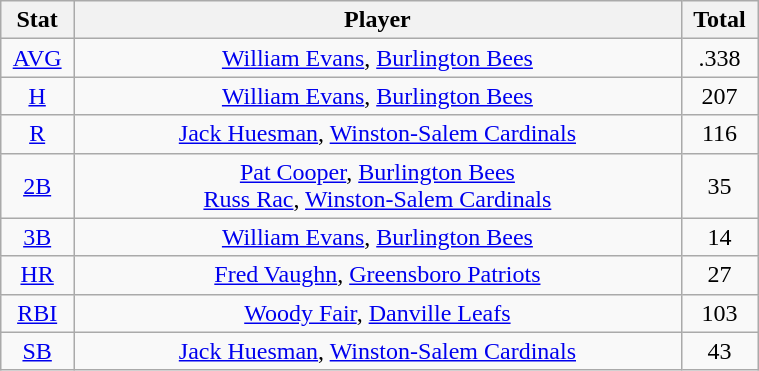<table class="wikitable" width="40%" style="text-align:center;">
<tr>
<th width="5%">Stat</th>
<th width="60%">Player</th>
<th width="5%">Total</th>
</tr>
<tr>
<td><a href='#'>AVG</a></td>
<td><a href='#'>William Evans</a>, <a href='#'>Burlington Bees</a></td>
<td>.338</td>
</tr>
<tr>
<td><a href='#'>H</a></td>
<td><a href='#'>William Evans</a>, <a href='#'>Burlington Bees</a></td>
<td>207</td>
</tr>
<tr>
<td><a href='#'>R</a></td>
<td><a href='#'>Jack Huesman</a>, <a href='#'>Winston-Salem Cardinals</a></td>
<td>116</td>
</tr>
<tr>
<td><a href='#'>2B</a></td>
<td><a href='#'>Pat Cooper</a>, <a href='#'>Burlington Bees</a> <br> <a href='#'>Russ Rac</a>, <a href='#'>Winston-Salem Cardinals</a></td>
<td>35</td>
</tr>
<tr>
<td><a href='#'>3B</a></td>
<td><a href='#'>William Evans</a>, <a href='#'>Burlington Bees</a></td>
<td>14</td>
</tr>
<tr>
<td><a href='#'>HR</a></td>
<td><a href='#'>Fred Vaughn</a>, <a href='#'>Greensboro Patriots</a></td>
<td>27</td>
</tr>
<tr>
<td><a href='#'>RBI</a></td>
<td><a href='#'>Woody Fair</a>, <a href='#'>Danville Leafs</a></td>
<td>103</td>
</tr>
<tr>
<td><a href='#'>SB</a></td>
<td><a href='#'>Jack Huesman</a>, <a href='#'>Winston-Salem Cardinals</a></td>
<td>43</td>
</tr>
</table>
